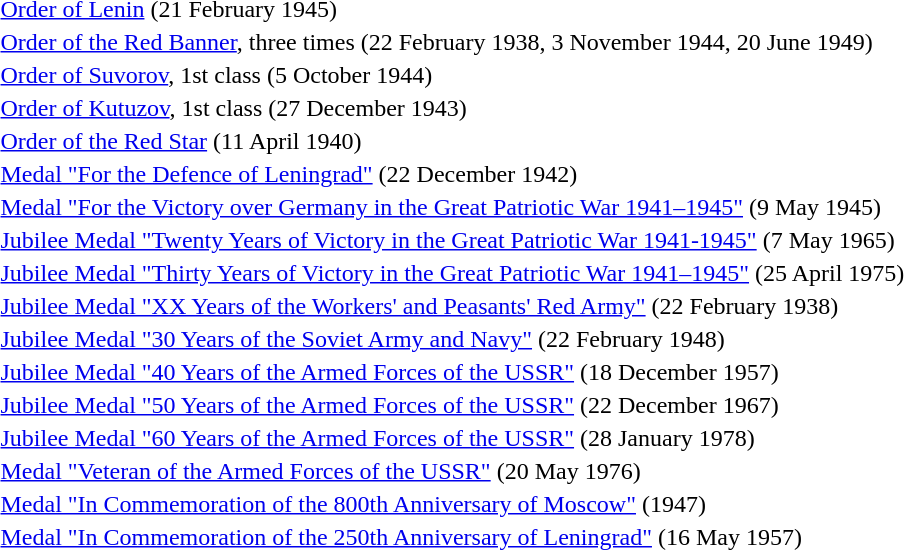<table>
<tr>
<td></td>
<td><a href='#'>Order of Lenin</a> (21 February 1945)</td>
</tr>
<tr>
<td></td>
<td><a href='#'>Order of the Red Banner</a>, three times (22 February 1938, 3 November 1944, 20 June 1949)</td>
</tr>
<tr>
<td></td>
<td><a href='#'>Order of Suvorov</a>, 1st class (5 October 1944)</td>
</tr>
<tr>
<td></td>
<td><a href='#'>Order of Kutuzov</a>, 1st class (27 December 1943)</td>
</tr>
<tr>
<td></td>
<td><a href='#'>Order of the Red Star</a> (11 April 1940)</td>
</tr>
<tr>
<td></td>
<td><a href='#'>Medal "For the Defence of Leningrad"</a> (22 December 1942)</td>
</tr>
<tr>
<td></td>
<td><a href='#'>Medal "For the Victory over Germany in the Great Patriotic War 1941–1945"</a> (9 May 1945)</td>
</tr>
<tr>
<td></td>
<td><a href='#'>Jubilee Medal "Twenty Years of Victory in the Great Patriotic War 1941-1945"</a> (7 May 1965)</td>
</tr>
<tr>
<td></td>
<td><a href='#'>Jubilee Medal "Thirty Years of Victory in the Great Patriotic War 1941–1945"</a> (25 April 1975)</td>
</tr>
<tr>
<td></td>
<td><a href='#'>Jubilee Medal "XX Years of the Workers' and Peasants' Red Army"</a> (22 February 1938)</td>
</tr>
<tr>
<td></td>
<td><a href='#'>Jubilee Medal "30 Years of the Soviet Army and Navy"</a> (22 February 1948)</td>
</tr>
<tr>
<td></td>
<td><a href='#'>Jubilee Medal "40 Years of the Armed Forces of the USSR"</a> (18 December 1957)</td>
</tr>
<tr>
<td></td>
<td><a href='#'>Jubilee Medal "50 Years of the Armed Forces of the USSR"</a> (22 December 1967)</td>
</tr>
<tr>
<td></td>
<td><a href='#'>Jubilee Medal "60 Years of the Armed Forces of the USSR"</a> (28 January 1978)</td>
</tr>
<tr>
<td></td>
<td><a href='#'>Medal "Veteran of the Armed Forces of the USSR"</a> (20 May 1976)</td>
</tr>
<tr>
<td></td>
<td><a href='#'>Medal "In Commemoration of the 800th Anniversary of Moscow"</a> (1947)</td>
</tr>
<tr>
<td></td>
<td><a href='#'>Medal "In Commemoration of the 250th Anniversary of Leningrad"</a> (16 May 1957)</td>
</tr>
<tr>
</tr>
<tr>
</tr>
</table>
